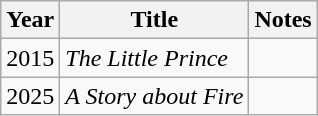<table class="wikitable sortable">
<tr>
<th>Year</th>
<th>Title</th>
<th class="unsortable">Notes</th>
</tr>
<tr>
<td>2015</td>
<td><em>The Little Prince</em></td>
<td></td>
</tr>
<tr>
<td>2025</td>
<td><em>A Story about Fire</em></td>
<td></td>
</tr>
</table>
